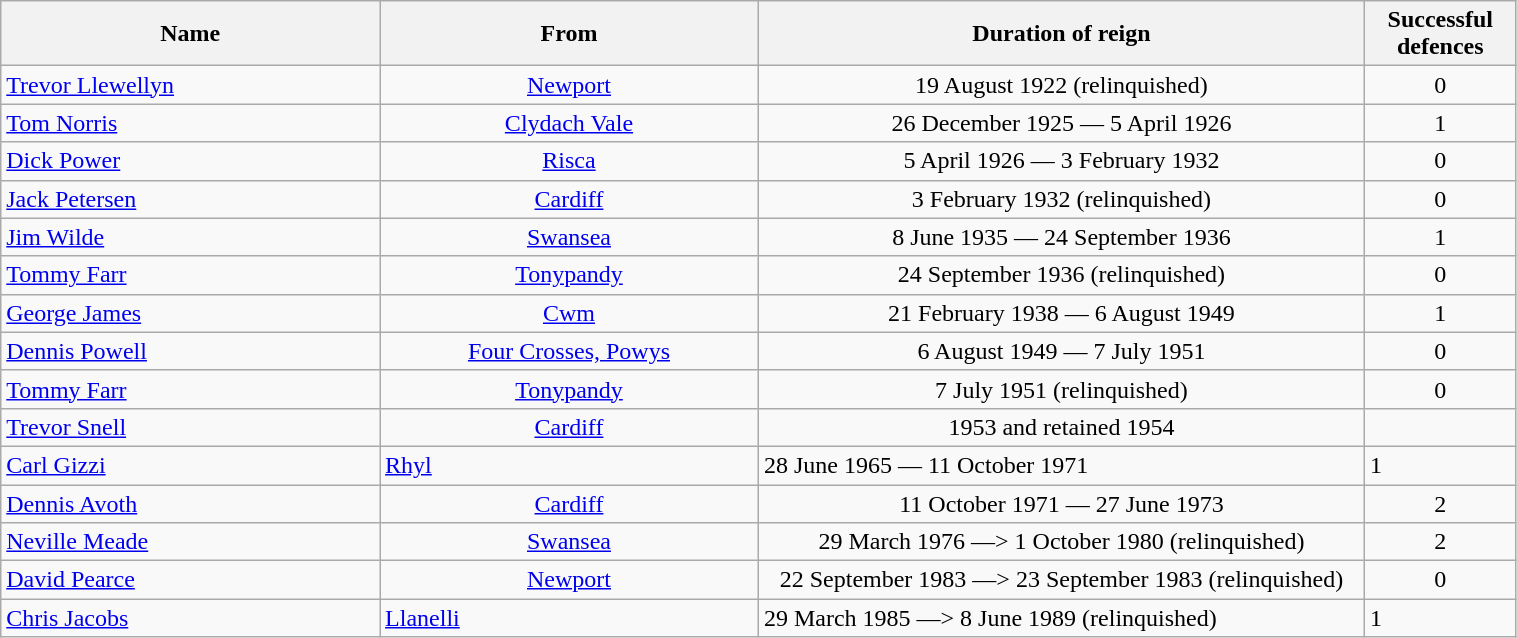<table class="wikitable" style="width:80%;">
<tr>
<th style="width:25%;">Name</th>
<th style="width:25%;">From</th>
<th style="width:40%;">Duration of reign</th>
<th style="width:10%;">Successful defences</th>
</tr>
<tr align=center>
<td align=left><a href='#'>Trevor Llewellyn</a></td>
<td><a href='#'>Newport</a></td>
<td>19 August 1922 (relinquished)</td>
<td>0</td>
</tr>
<tr align=center>
<td align=left><a href='#'>Tom Norris</a></td>
<td><a href='#'>Clydach Vale</a></td>
<td>26 December 1925 — 5 April 1926</td>
<td>1</td>
</tr>
<tr align=center>
<td align=left><a href='#'>Dick Power</a></td>
<td><a href='#'>Risca</a></td>
<td>5 April 1926 — 3 February 1932</td>
<td>0</td>
</tr>
<tr align=center>
<td align=left><a href='#'>Jack Petersen</a></td>
<td><a href='#'>Cardiff</a></td>
<td>3 February 1932 (relinquished)</td>
<td>0</td>
</tr>
<tr align=center>
<td align=left><a href='#'>Jim Wilde</a></td>
<td><a href='#'>Swansea</a></td>
<td>8 June 1935 — 24 September 1936</td>
<td>1</td>
</tr>
<tr align=center>
<td align=left><a href='#'>Tommy Farr</a></td>
<td><a href='#'>Tonypandy</a></td>
<td>24 September 1936 (relinquished)</td>
<td>0</td>
</tr>
<tr align=center>
<td align=left><a href='#'>George James</a></td>
<td><a href='#'>Cwm</a></td>
<td>21 February 1938 — 6 August 1949</td>
<td>1</td>
</tr>
<tr align=center>
<td align=left><a href='#'>Dennis Powell</a></td>
<td><a href='#'>Four Crosses, Powys</a></td>
<td>6 August 1949 — 7 July 1951</td>
<td>0</td>
</tr>
<tr align=center>
<td align=left><a href='#'>Tommy Farr</a></td>
<td><a href='#'>Tonypandy</a></td>
<td>7 July 1951 (relinquished)</td>
<td>0</td>
</tr>
<tr align=center>
<td align=left><a href='#'>Trevor Snell</a></td>
<td><a href='#'>Cardiff</a></td>
<td>1953 and retained 1954</td>
</tr>
<tr align=centre>
<td align=left><a href='#'>Carl Gizzi</a></td>
<td><a href='#'>Rhyl</a></td>
<td>28 June 1965 — 11 October 1971</td>
<td>1</td>
</tr>
<tr align=center>
<td align=left><a href='#'>Dennis Avoth</a></td>
<td><a href='#'>Cardiff</a></td>
<td>11 October 1971 — 27 June 1973</td>
<td>2</td>
</tr>
<tr align=center>
<td align=left><a href='#'>Neville Meade</a></td>
<td><a href='#'>Swansea</a></td>
<td>29 March 1976 —> 1 October 1980 (relinquished)</td>
<td>2</td>
</tr>
<tr align=center>
<td align=left><a href='#'>David Pearce</a></td>
<td><a href='#'>Newport</a></td>
<td>22 September 1983 —> 23 September 1983 (relinquished)</td>
<td>0</td>
</tr>
<tr align=centre>
<td align=left><a href='#'>Chris Jacobs</a></td>
<td><a href='#'>Llanelli</a></td>
<td>29 March 1985 —> 8 June 1989 (relinquished)</td>
<td>1</td>
</tr>
</table>
